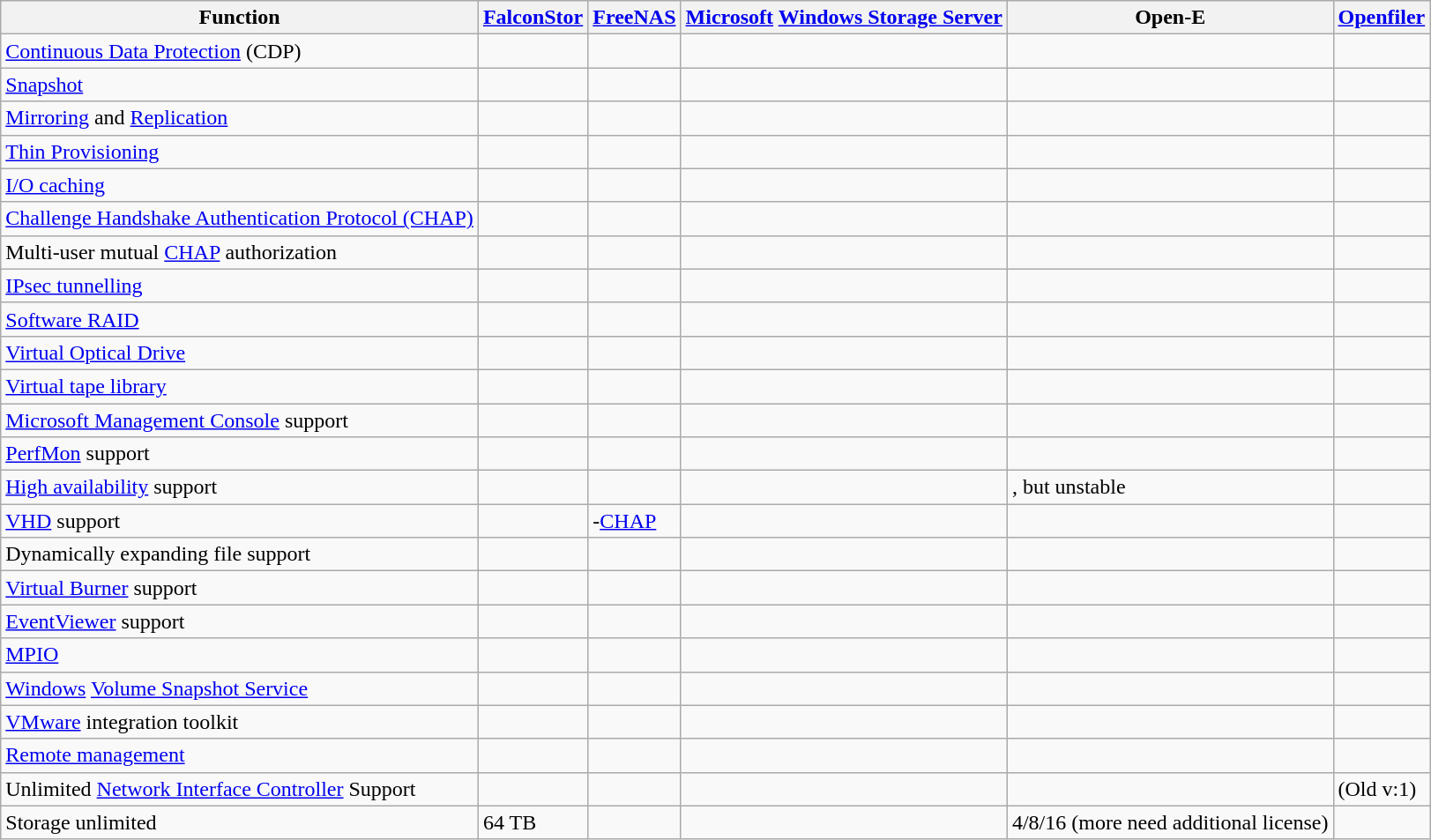<table text-align: center; class="wikitable sortable" |>
<tr>
<th>Function</th>
<th><a href='#'>FalconStor</a></th>
<th><a href='#'>FreeNAS</a></th>
<th><a href='#'>Microsoft</a> <a href='#'>Windows Storage Server</a></th>
<th>Open-E </th>
<th><a href='#'>Openfiler</a></th>
</tr>
<tr>
<td><a href='#'>Continuous Data Protection</a> (CDP)</td>
<td></td>
<td></td>
<td></td>
<td></td>
<td></td>
</tr>
<tr>
<td><a href='#'>Snapshot</a></td>
<td></td>
<td></td>
<td></td>
<td></td>
<td></td>
</tr>
<tr>
<td><a href='#'>Mirroring</a> and <a href='#'>Replication</a></td>
<td></td>
<td></td>
<td></td>
<td></td>
<td></td>
</tr>
<tr>
<td><a href='#'>Thin Provisioning</a></td>
<td></td>
<td></td>
<td></td>
<td></td>
<td></td>
</tr>
<tr>
<td><a href='#'>I/O caching</a></td>
<td></td>
<td></td>
<td></td>
<td></td>
<td></td>
</tr>
<tr>
<td><a href='#'>Challenge Handshake Authentication Protocol (CHAP)</a></td>
<td></td>
<td></td>
<td></td>
<td></td>
<td></td>
</tr>
<tr>
<td>Multi-user mutual <a href='#'>CHAP</a> authorization</td>
<td></td>
<td></td>
<td></td>
<td></td>
<td></td>
</tr>
<tr>
<td><a href='#'>IPsec tunnelling</a></td>
<td></td>
<td></td>
<td></td>
<td></td>
<td></td>
</tr>
<tr>
<td><a href='#'>Software RAID</a></td>
<td></td>
<td></td>
<td></td>
<td></td>
<td></td>
</tr>
<tr>
<td><a href='#'>Virtual Optical Drive</a></td>
<td></td>
<td></td>
<td></td>
<td></td>
<td></td>
</tr>
<tr>
<td><a href='#'>Virtual tape library</a></td>
<td></td>
<td></td>
<td></td>
<td></td>
<td></td>
</tr>
<tr>
<td><a href='#'>Microsoft Management Console</a> support</td>
<td></td>
<td></td>
<td></td>
<td></td>
<td></td>
</tr>
<tr>
<td><a href='#'>PerfMon</a> support</td>
<td></td>
<td></td>
<td></td>
<td></td>
<td></td>
</tr>
<tr>
<td><a href='#'>High availability</a> support</td>
<td></td>
<td></td>
<td></td>
<td>, but unstable </td>
<td></td>
</tr>
<tr>
<td><a href='#'>VHD</a> support</td>
<td></td>
<td>-<a href='#'>CHAP</a></td>
<td></td>
<td></td>
<td></td>
</tr>
<tr>
<td>Dynamically expanding file support</td>
<td></td>
<td></td>
<td></td>
<td></td>
<td></td>
</tr>
<tr>
<td><a href='#'>Virtual Burner</a> support</td>
<td></td>
<td></td>
<td></td>
<td></td>
<td></td>
</tr>
<tr>
<td><a href='#'>EventViewer</a> support</td>
<td></td>
<td></td>
<td></td>
<td></td>
<td></td>
</tr>
<tr>
<td><a href='#'>MPIO</a></td>
<td></td>
<td></td>
<td></td>
<td></td>
<td></td>
</tr>
<tr>
<td><a href='#'>Windows</a> <a href='#'>Volume Snapshot Service</a></td>
<td></td>
<td></td>
<td></td>
<td></td>
<td></td>
</tr>
<tr>
<td><a href='#'>VMware</a> integration toolkit</td>
<td></td>
<td></td>
<td></td>
<td></td>
<td></td>
</tr>
<tr>
<td><a href='#'>Remote management</a></td>
<td></td>
<td></td>
<td></td>
<td></td>
<td></td>
</tr>
<tr>
<td>Unlimited <a href='#'>Network Interface Controller</a> Support</td>
<td></td>
<td></td>
<td></td>
<td></td>
<td> (Old v:1)</td>
</tr>
<tr>
<td>Storage unlimited</td>
<td> 64 TB</td>
<td></td>
<td></td>
<td> 4/8/16 (more need additional license)</td>
<td></td>
</tr>
</table>
